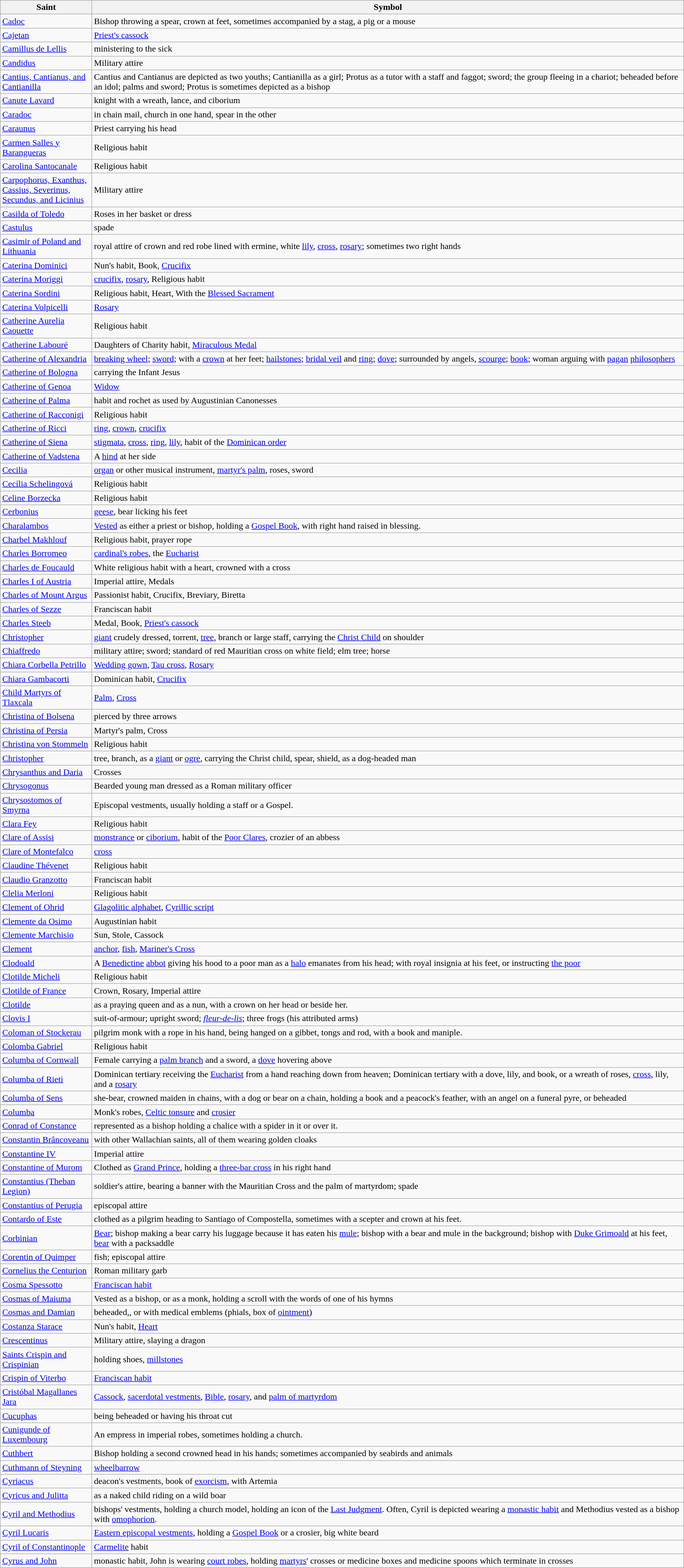<table class="wikitable">
<tr>
<th scope="col" style="width: 10em;">Saint</th>
<th scope="col">Symbol</th>
</tr>
<tr>
<td><a href='#'>Cadoc</a></td>
<td>Bishop throwing a spear, crown at feet, sometimes accompanied by a stag, a pig or a mouse</td>
</tr>
<tr>
<td><a href='#'>Cajetan</a></td>
<td><a href='#'>Priest's cassock</a></td>
</tr>
<tr>
<td><a href='#'>Camillus de Lellis</a></td>
<td>ministering to the sick</td>
</tr>
<tr>
<td><a href='#'>Candidus</a></td>
<td>Military attire</td>
</tr>
<tr>
<td><a href='#'>Cantius, Cantianus, and Cantianilla</a></td>
<td>Cantius and Cantianus are depicted as two youths; Cantianilla as a girl; Protus as a tutor with a staff and faggot; sword; the group fleeing in a chariot; beheaded before an idol; palms and sword; Protus is sometimes depicted as a bishop</td>
</tr>
<tr>
<td><a href='#'>Canute Lavard</a></td>
<td>knight with a wreath, lance, and ciborium</td>
</tr>
<tr>
<td><a href='#'>Caradoc</a></td>
<td>in chain mail, church in one hand, spear in the other</td>
</tr>
<tr>
<td><a href='#'>Caraunus</a></td>
<td>Priest carrying his head</td>
</tr>
<tr>
<td><a href='#'>Carmen Salles y Barangueras</a></td>
<td>Religious habit</td>
</tr>
<tr>
<td><a href='#'>Carolina Santocanale</a></td>
<td>Religious habit</td>
</tr>
<tr>
<td><a href='#'>Carpophorus, Exanthus, Cassius, Severinus, Secundus, and Licinius</a></td>
<td>Military attire</td>
</tr>
<tr>
<td><a href='#'>Casilda of Toledo</a></td>
<td>Roses in her basket or dress</td>
</tr>
<tr>
<td><a href='#'>Castulus</a></td>
<td>spade</td>
</tr>
<tr>
<td><a href='#'>Casimir of Poland and Lithuania</a></td>
<td>royal attire of crown and red robe lined with ermine, white <a href='#'>lily</a>, <a href='#'>cross</a>, <a href='#'>rosary</a>; sometimes two right hands</td>
</tr>
<tr>
<td><a href='#'>Caterina Dominici</a></td>
<td>Nun's habit, Book, <a href='#'>Crucifix</a></td>
</tr>
<tr>
<td><a href='#'>Caterina Moriggi</a></td>
<td><a href='#'>crucifix</a>, <a href='#'>rosary</a>, Religious habit</td>
</tr>
<tr>
<td><a href='#'>Caterina Sordini</a></td>
<td>Religious habit, Heart, With the <a href='#'>Blessed Sacrament</a></td>
</tr>
<tr>
<td><a href='#'>Caterina Volpicelli</a></td>
<td><a href='#'>Rosary</a></td>
</tr>
<tr>
<td><a href='#'>Catherine Aurelia Caouette</a></td>
<td>Religious habit</td>
</tr>
<tr>
<td><a href='#'>Catherine Labouré</a></td>
<td>Daughters of Charity habit, <a href='#'>Miraculous Medal</a></td>
</tr>
<tr>
<td><a href='#'>Catherine of Alexandria</a></td>
<td><a href='#'>breaking wheel</a>; <a href='#'>sword</a>; with a <a href='#'>crown</a> at her feet; <a href='#'>hailstones</a>; <a href='#'>bridal veil</a> and <a href='#'>ring</a>; <a href='#'>dove</a>; surrounded by angels, <a href='#'>scourge</a>; <a href='#'>book</a>; woman arguing with <a href='#'>pagan</a> <a href='#'>philosophers</a></td>
</tr>
<tr>
<td><a href='#'>Catherine of Bologna</a></td>
<td>carrying the Infant Jesus</td>
</tr>
<tr>
<td><a href='#'>Catherine of Genoa</a></td>
<td><a href='#'>Widow</a></td>
</tr>
<tr>
<td><a href='#'>Catherine of Palma</a></td>
<td>habit and rochet as used by Augustinian Canonesses</td>
</tr>
<tr>
<td><a href='#'>Catherine of Racconigi</a></td>
<td>Religious habit</td>
</tr>
<tr>
<td><a href='#'>Catherine of Ricci</a></td>
<td><a href='#'>ring</a>, <a href='#'>crown</a>, <a href='#'>crucifix</a></td>
</tr>
<tr>
<td><a href='#'>Catherine of Siena</a></td>
<td><a href='#'>stigmata</a>, <a href='#'>cross</a>, <a href='#'>ring</a>, <a href='#'>lily</a>, habit of the <a href='#'>Dominican order</a></td>
</tr>
<tr>
<td><a href='#'>Catherine of Vadstena</a></td>
<td>A <a href='#'>hind</a> at her side</td>
</tr>
<tr>
<td><a href='#'>Cecilia</a></td>
<td><a href='#'>organ</a> or other musical instrument, <a href='#'>martyr's palm</a>, roses, sword</td>
</tr>
<tr>
<td><a href='#'>Cecília Schelingová</a></td>
<td>Religious habit</td>
</tr>
<tr>
<td><a href='#'>Celine Borzecka</a></td>
<td>Religious habit</td>
</tr>
<tr>
<td><a href='#'>Cerbonius</a></td>
<td><a href='#'>geese</a>, bear licking his feet</td>
</tr>
<tr>
<td><a href='#'>Charalambos</a></td>
<td><a href='#'>Vested</a> as either a priest or bishop, holding a <a href='#'>Gospel Book</a>, with right hand raised in blessing.</td>
</tr>
<tr>
<td><a href='#'>Charbel Makhlouf</a></td>
<td>Religious habit, prayer rope</td>
</tr>
<tr>
<td><a href='#'>Charles Borromeo</a></td>
<td><a href='#'>cardinal's robes</a>, the <a href='#'>Eucharist</a></td>
</tr>
<tr>
<td><a href='#'>Charles de Foucauld</a></td>
<td>White religious habit with a heart, crowned with a cross</td>
</tr>
<tr>
<td><a href='#'>Charles I of Austria</a></td>
<td>Imperial attire, Medals</td>
</tr>
<tr>
<td><a href='#'>Charles of Mount Argus</a></td>
<td>Passionist habit, Crucifix, Breviary, Biretta</td>
</tr>
<tr>
<td><a href='#'>Charles of Sezze</a></td>
<td>Franciscan habit</td>
</tr>
<tr>
<td><a href='#'>Charles Steeb</a></td>
<td>Medal, Book, <a href='#'>Priest's cassock</a></td>
</tr>
<tr>
<td><a href='#'>Christopher</a></td>
<td><a href='#'>giant</a> crudely dressed, torrent, <a href='#'>tree</a>, branch or large staff, carrying the <a href='#'>Christ Child</a> on shoulder</td>
</tr>
<tr>
<td><a href='#'>Chiaffredo</a></td>
<td>military attire; sword; standard of red Mauritian cross on white field; elm tree; horse</td>
</tr>
<tr>
<td><a href='#'>Chiara Corbella Petrillo</a></td>
<td><a href='#'>Wedding gown</a>, <a href='#'>Tau cross</a>, <a href='#'>Rosary</a></td>
</tr>
<tr>
<td><a href='#'>Chiara Gambacorti</a></td>
<td>Dominican habit, <a href='#'>Crucifix</a></td>
</tr>
<tr>
<td><a href='#'>Child Martyrs of Tlaxcala</a></td>
<td><a href='#'>Palm</a>, <a href='#'>Cross</a></td>
</tr>
<tr>
<td><a href='#'>Christina of Bolsena</a></td>
<td>pierced by three arrows</td>
</tr>
<tr>
<td><a href='#'>Christina of Persia</a></td>
<td>Martyr's palm, Cross</td>
</tr>
<tr>
<td><a href='#'>Christina von Stommeln</a></td>
<td>Religious habit</td>
</tr>
<tr>
<td><a href='#'>Christopher</a></td>
<td>tree, branch, as a <a href='#'>giant</a> or <a href='#'>ogre</a>, carrying the Christ child, spear, shield, as a dog-headed man</td>
</tr>
<tr>
<td><a href='#'>Chrysanthus and Daria</a></td>
<td>Crosses</td>
</tr>
<tr>
<td><a href='#'>Chrysogonus</a></td>
<td>Bearded young man dressed as a Roman military officer</td>
</tr>
<tr>
<td><a href='#'>Chrysostomos of Smyrna</a></td>
<td>Episcopal vestments, usually holding a staff or a Gospel.</td>
</tr>
<tr>
<td><a href='#'>Clara Fey</a></td>
<td>Religious habit</td>
</tr>
<tr>
<td><a href='#'>Clare of Assisi</a></td>
<td><a href='#'>monstrance</a> or <a href='#'>ciborium</a>, habit of the <a href='#'>Poor Clares</a>, crozier of an abbess</td>
</tr>
<tr>
<td><a href='#'>Clare of Montefalco</a></td>
<td><a href='#'>cross</a></td>
</tr>
<tr>
<td><a href='#'>Claudine Thévenet</a></td>
<td>Religious habit</td>
</tr>
<tr>
<td><a href='#'>Claudio Granzotto</a></td>
<td>Franciscan habit</td>
</tr>
<tr>
<td><a href='#'>Clelia Merloni</a></td>
<td>Religious habit</td>
</tr>
<tr>
<td><a href='#'>Clement of Ohrid</a></td>
<td><a href='#'>Glagolitic alphabet</a>, <a href='#'>Cyrillic script</a></td>
</tr>
<tr>
<td><a href='#'>Clemente da Osimo</a></td>
<td>Augustinian habit</td>
</tr>
<tr>
<td><a href='#'>Clemente Marchisio</a></td>
<td>Sun, Stole, Cassock</td>
</tr>
<tr>
<td><a href='#'>Clement</a></td>
<td><a href='#'>anchor</a>, <a href='#'>fish</a>, <a href='#'>Mariner's Cross</a></td>
</tr>
<tr>
<td><a href='#'>Clodoald</a></td>
<td>A <a href='#'>Benedictine</a> <a href='#'>abbot</a> giving his hood to a poor man as a <a href='#'>halo</a> emanates from his head; with royal insignia at his feet, or instructing <a href='#'>the poor</a></td>
</tr>
<tr>
<td><a href='#'>Clotilde Micheli</a></td>
<td>Religious habit</td>
</tr>
<tr>
<td><a href='#'>Clotilde of France</a></td>
<td>Crown, Rosary, Imperial attire</td>
</tr>
<tr>
<td><a href='#'>Clotilde</a></td>
<td>as a praying queen and as a nun, with a crown on her head or beside her.</td>
</tr>
<tr>
<td><a href='#'>Clovis I</a></td>
<td>suit-of-armour; upright sword; <em><a href='#'>fleur-de-lis</a></em>; three frogs (his attributed arms)</td>
</tr>
<tr>
<td><a href='#'>Coloman of Stockerau</a></td>
<td>pilgrim monk with a rope in his hand, being hanged on a gibbet, tongs and rod, with a book and maniple.</td>
</tr>
<tr>
<td><a href='#'>Colomba Gabriel</a></td>
<td>Religious habit</td>
</tr>
<tr>
<td><a href='#'>Columba of Cornwall</a></td>
<td>Female carrying a <a href='#'>palm branch</a> and a sword, a <a href='#'>dove</a> hovering above</td>
</tr>
<tr>
<td><a href='#'>Columba of Rieti</a></td>
<td>Dominican tertiary receiving the <a href='#'>Eucharist</a> from a hand reaching down from heaven; Dominican tertiary with a dove, lily, and book, or a wreath of roses, <a href='#'>cross</a>, lily, and a <a href='#'>rosary</a></td>
</tr>
<tr>
<td><a href='#'>Columba of Sens</a></td>
<td>she-bear, crowned maiden in chains, with a dog or bear on a chain, holding a book and a peacock's feather, with an angel on a funeral pyre, or beheaded</td>
</tr>
<tr>
<td><a href='#'>Columba</a></td>
<td>Monk's robes, <a href='#'>Celtic tonsure</a> and <a href='#'>crosier</a></td>
</tr>
<tr>
<td><a href='#'>Conrad of Constance</a></td>
<td>represented as a bishop holding a chalice with a spider in it or over it.</td>
</tr>
<tr>
<td><a href='#'>Constantin Brâncoveanu</a></td>
<td>with other Wallachian saints, all of them wearing golden cloaks</td>
</tr>
<tr>
<td><a href='#'>Constantine IV</a></td>
<td>Imperial attire</td>
</tr>
<tr>
<td><a href='#'>Constantine of Murom</a></td>
<td>Clothed as <a href='#'>Grand Prince</a>, holding a <a href='#'>three-bar cross</a> in his right hand</td>
</tr>
<tr>
<td><a href='#'>Constantius (Theban Legion)</a></td>
<td>soldier's attire, bearing a banner with the Mauritian Cross and the palm of martyrdom; spade</td>
</tr>
<tr>
<td><a href='#'>Constantius of Perugia</a></td>
<td>episcopal attire</td>
</tr>
<tr>
<td><a href='#'>Contardo of Este</a></td>
<td>clothed as a pilgrim heading to Santiago of Compostella, sometimes with a scepter and crown at his feet.</td>
</tr>
<tr>
<td><a href='#'>Corbinian</a></td>
<td><a href='#'>Bear</a>; bishop making a bear carry his luggage because it has eaten his <a href='#'>mule</a>; bishop with a bear and mule in the background; bishop with <a href='#'>Duke Grimoald</a> at his feet, <a href='#'>bear</a> with a packsaddle </td>
</tr>
<tr>
<td><a href='#'>Corentin of Quimper</a></td>
<td>fish; episcopal attire</td>
</tr>
<tr>
<td><a href='#'>Cornelius the Centurion</a></td>
<td>Roman military garb</td>
</tr>
<tr>
<td><a href='#'>Cosma Spessotto</a></td>
<td><a href='#'>Franciscan habit</a></td>
</tr>
<tr>
<td><a href='#'>Cosmas of Maiuma</a></td>
<td>Vested as a bishop, or as a monk, holding a scroll with the words of one of his hymns</td>
</tr>
<tr>
<td><a href='#'>Cosmas and Damian</a></td>
<td>beheaded,, or with medical emblems (phials, box of <a href='#'>ointment</a>)</td>
</tr>
<tr>
<td><a href='#'>Costanza Starace</a></td>
<td>Nun's habit, <a href='#'>Heart</a></td>
</tr>
<tr>
<td><a href='#'>Crescentinus</a></td>
<td>Military attire, slaying a dragon</td>
</tr>
<tr>
<td><a href='#'>Saints Crispin and Crispinian</a></td>
<td>holding shoes, <a href='#'>millstones</a></td>
</tr>
<tr>
<td><a href='#'>Crispin of Viterbo</a></td>
<td><a href='#'>Franciscan habit</a></td>
</tr>
<tr>
<td><a href='#'>Cristóbal Magallanes Jara</a></td>
<td><a href='#'>Cassock</a>, <a href='#'>sacerdotal vestments</a>, <a href='#'>Bible</a>, <a href='#'>rosary</a>, and <a href='#'>palm of martyrdom</a></td>
</tr>
<tr>
<td><a href='#'>Cucuphas</a></td>
<td>being beheaded or having his throat cut</td>
</tr>
<tr>
<td><a href='#'>Cunigunde of Luxembourg</a></td>
<td>An empress in imperial robes, sometimes holding a church.</td>
</tr>
<tr>
<td><a href='#'>Cuthbert</a></td>
<td>Bishop holding a second crowned head in his hands; sometimes accompanied by seabirds and animals</td>
</tr>
<tr>
<td><a href='#'>Cuthmann of Steyning</a></td>
<td><a href='#'>wheelbarrow</a></td>
</tr>
<tr>
<td><a href='#'>Cyriacus</a></td>
<td>deacon's vestments, book of <a href='#'>exorcism</a>, with Artemia</td>
</tr>
<tr>
<td><a href='#'>Cyricus and Julitta</a></td>
<td>as a naked child riding on a wild boar</td>
</tr>
<tr>
<td><a href='#'>Cyril and Methodius</a></td>
<td>bishops' vestments, holding a church model, holding an icon of the <a href='#'>Last Judgment</a>. Often, Cyril is depicted wearing a <a href='#'>monastic habit</a> and Methodius vested as a bishop with <a href='#'>omophorion</a>.</td>
</tr>
<tr>
<td><a href='#'>Cyril Lucaris</a></td>
<td><a href='#'>Eastern episcopal vestments</a>, holding a <a href='#'>Gospel Book</a> or a crosier, big white beard</td>
</tr>
<tr>
<td><a href='#'>Cyril of Constantinople</a></td>
<td><a href='#'>Carmelite</a> habit </td>
</tr>
<tr>
<td><a href='#'>Cyrus and John</a></td>
<td>monastic habit, John is wearing <a href='#'>court robes</a>, holding <a href='#'>martyrs</a>' crosses or medicine boxes and medicine spoons which terminate in crosses</td>
</tr>
</table>
